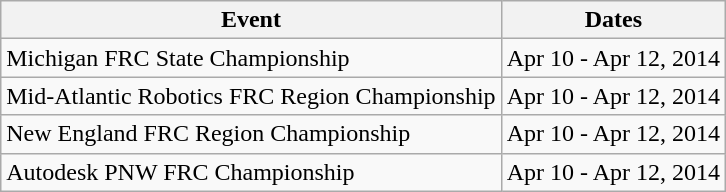<table class="wikitable">
<tr>
<th>Event</th>
<th>Dates</th>
</tr>
<tr>
<td>Michigan FRC State Championship</td>
<td>Apr 10 - Apr 12, 2014</td>
</tr>
<tr>
<td>Mid-Atlantic Robotics FRC Region Championship</td>
<td>Apr 10 - Apr 12, 2014</td>
</tr>
<tr>
<td>New England FRC Region Championship</td>
<td>Apr 10 - Apr 12, 2014</td>
</tr>
<tr>
<td>Autodesk PNW FRC Championship</td>
<td>Apr 10 - Apr 12, 2014</td>
</tr>
</table>
